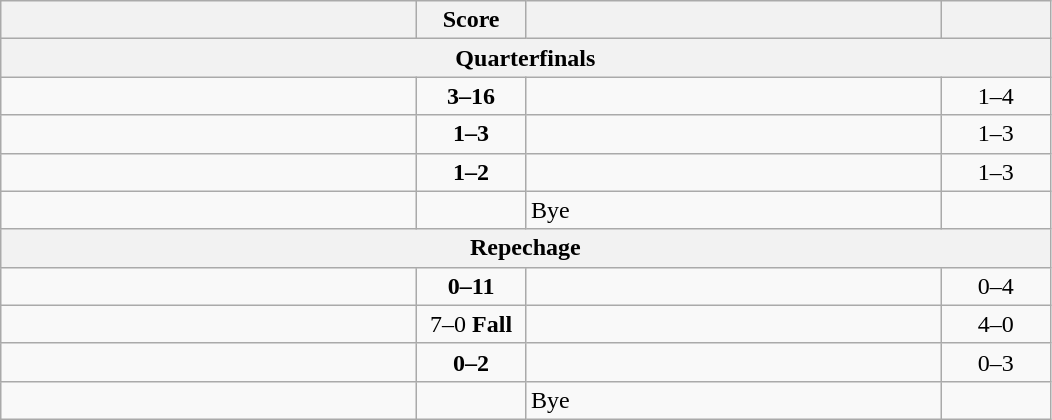<table class="wikitable" style="text-align: left;">
<tr>
<th align="right" width="270"></th>
<th width="65">Score</th>
<th align="left" width="270"></th>
<th width="65"></th>
</tr>
<tr>
<th colspan=4>Quarterfinals</th>
</tr>
<tr>
<td></td>
<td align="center"><strong>3–16</strong></td>
<td><strong></strong></td>
<td align=center>1–4 <strong></strong></td>
</tr>
<tr>
<td></td>
<td align="center"><strong>1–3</strong></td>
<td><strong></strong></td>
<td align=center>1–3 <strong></strong></td>
</tr>
<tr>
<td></td>
<td align="center"><strong>1–2</strong></td>
<td><strong></strong></td>
<td align=center>1–3 <strong></strong></td>
</tr>
<tr>
<td><strong></strong></td>
<td></td>
<td>Bye</td>
<td></td>
</tr>
<tr>
<th colspan=4>Repechage</th>
</tr>
<tr>
<td></td>
<td align="center"><strong>0–11</strong></td>
<td><strong></strong></td>
<td align=center>0–4 <strong></strong></td>
</tr>
<tr>
<td><strong></strong></td>
<td align="center">7–0 <strong>Fall</strong></td>
<td></td>
<td align=center>4–0 <strong></strong></td>
</tr>
<tr>
<td></td>
<td align="center"><strong>0–2</strong></td>
<td><strong></strong></td>
<td align=center>0–3 <strong></strong></td>
</tr>
<tr>
<td><strong></strong></td>
<td></td>
<td>Bye</td>
<td></td>
</tr>
</table>
